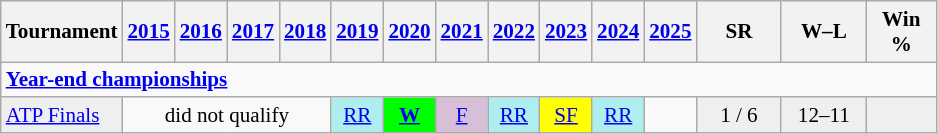<table class=wikitable style=text-align:center;font-size:88%>
<tr>
<th>Tournament</th>
<th><a href='#'>2015</a></th>
<th><a href='#'>2016</a></th>
<th><a href='#'>2017</a></th>
<th><a href='#'>2018</a></th>
<th><a href='#'>2019</a></th>
<th><a href='#'>2020</a></th>
<th><a href='#'>2021</a></th>
<th><a href='#'>2022</a></th>
<th><a href='#'>2023</a></th>
<th><a href='#'>2024</a></th>
<th><a href='#'>2025</a></th>
<th width=50>SR</th>
<th width=50>W–L</th>
<th width=40>Win %</th>
</tr>
<tr>
<td colspan=15 align=left><strong><a href='#'>Year-end championships</a></strong></td>
</tr>
<tr>
<td bgcolor=efefef align=left><a href='#'>ATP Finals</a></td>
<td colspan=4>did not qualify</td>
<td bgcolor=afeeee><a href='#'>RR</a></td>
<td bgcolor=lime><a href='#'><strong>W</strong></a></td>
<td bgcolor=thistle><a href='#'>F</a></td>
<td bgcolor=afeeee><a href='#'>RR</a></td>
<td bgcolor=yellow><a href='#'>SF</a></td>
<td bgcolor=afeeee><a href='#'>RR</a></td>
<td></td>
<td bgcolor=efefef>1 / 6</td>
<td bgcolor=efefef>12–11</td>
<td bgcolor=efefef></td>
</tr>
</table>
